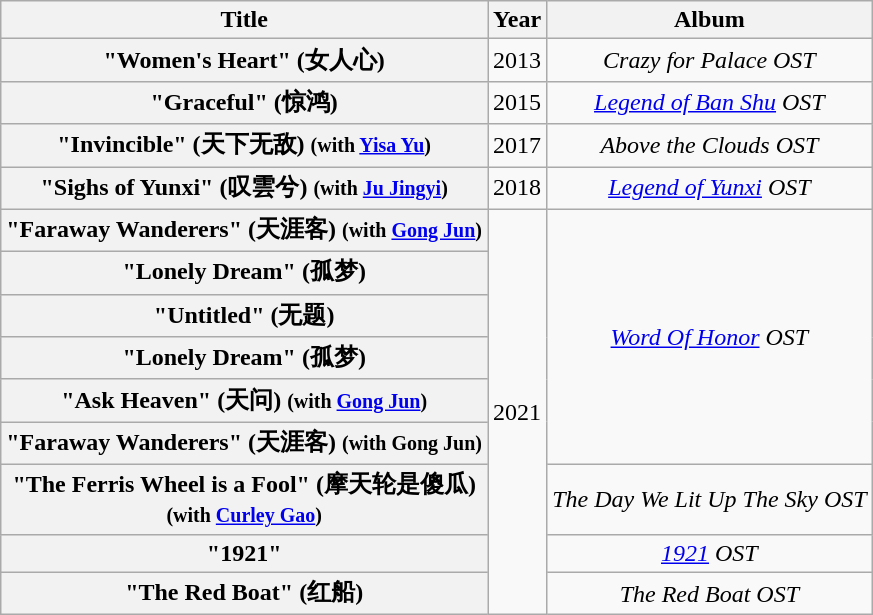<table class="wikitable plainrowheaders" style="text-align:center;">
<tr>
<th scope="col">Title</th>
<th scope="col">Year</th>
<th scope="col">Album</th>
</tr>
<tr>
<th scope="row">"Women's Heart" (女人心)</th>
<td>2013</td>
<td><em>Crazy for Palace OST</em></td>
</tr>
<tr>
<th scope="row">"Graceful" (惊鸿)</th>
<td>2015</td>
<td><em><a href='#'>Legend of Ban Shu</a> OST</em></td>
</tr>
<tr>
<th scope="row">"Invincible" (天下无敌) <small>(with <a href='#'>Yisa Yu</a>)</small></th>
<td>2017</td>
<td><em>Above the Clouds OST</em></td>
</tr>
<tr>
<th scope="row">"Sighs of Yunxi" (叹雲兮) <small>(with <a href='#'>Ju Jingyi</a>)</small></th>
<td>2018</td>
<td><em><a href='#'>Legend of Yunxi</a> OST</em></td>
</tr>
<tr>
<th scope="row">"Faraway Wanderers" (天涯客) <small>(with <a href='#'>Gong Jun</a>)</small></th>
<td rowspan="9">2021</td>
<td rowspan="6"><em><a href='#'>Word Of Honor</a> OST</em></td>
</tr>
<tr>
<th scope="row">"Lonely Dream" (孤梦)</th>
</tr>
<tr>
<th scope="row">"Untitled" (无题)</th>
</tr>
<tr>
<th scope="row">"Lonely Dream" (孤梦)</th>
</tr>
<tr>
<th scope="row">"Ask Heaven" (天问) <small>(with <a href='#'>Gong Jun</a>)</small></th>
</tr>
<tr>
<th scope="row">"Faraway Wanderers" (天涯客) <small>(with Gong Jun)</small></th>
</tr>
<tr>
<th scope="row">"The Ferris Wheel is a Fool" (摩天轮是傻瓜)<br><small>(with <a href='#'>Curley Gao</a>)</small></th>
<td><em>The Day We Lit Up The Sky OST</em></td>
</tr>
<tr>
<th scope="row">"1921"</th>
<td><a href='#'><em>1921</em></a> <em>OST</em></td>
</tr>
<tr>
<th scope="row">"The Red Boat" (红船)</th>
<td><em>The Red Boat OST</em></td>
</tr>
</table>
